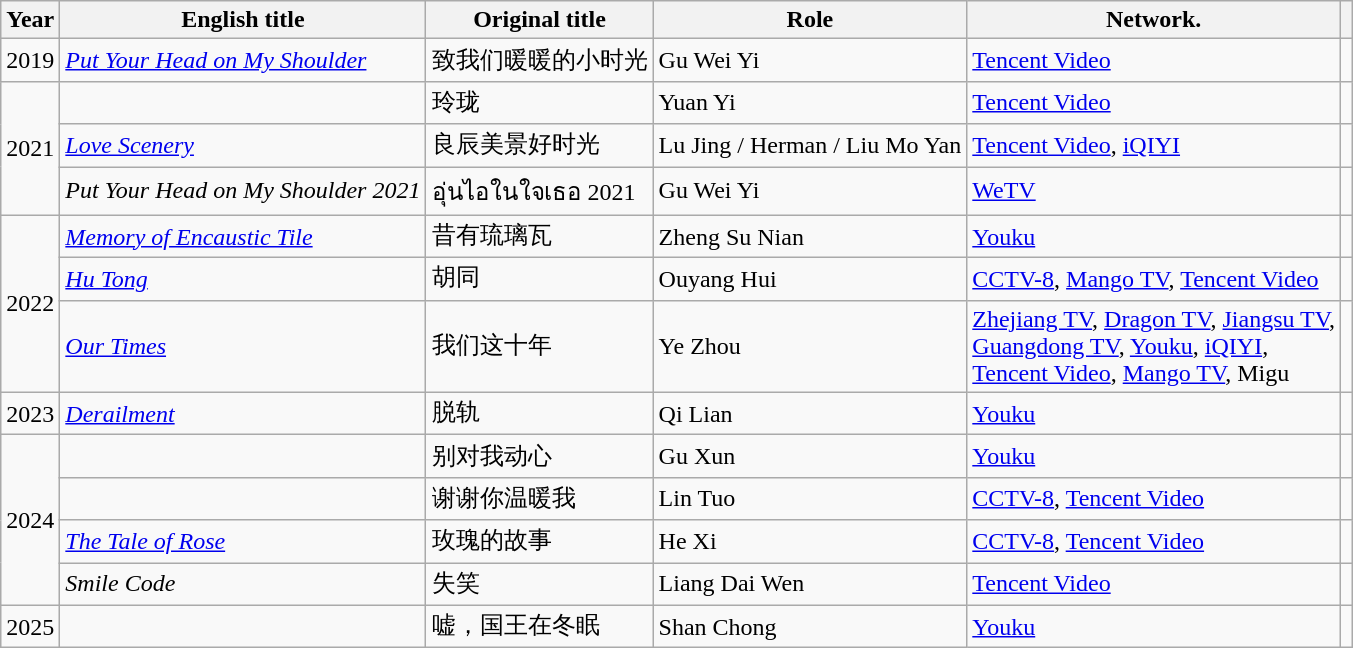<table class="wikitable">
<tr>
<th>Year</th>
<th>English title</th>
<th>Original title</th>
<th>Role</th>
<th>Network.</th>
<th></th>
</tr>
<tr>
<td>2019</td>
<td><em><a href='#'>Put Your Head on My Shoulder</a></em></td>
<td>致我们暖暖的小时光</td>
<td>Gu Wei Yi</td>
<td><a href='#'>Tencent Video</a></td>
<td></td>
</tr>
<tr>
<td rowspan="3">2021</td>
<td><em></em></td>
<td>玲珑</td>
<td>Yuan Yi</td>
<td><a href='#'>Tencent Video</a></td>
<td></td>
</tr>
<tr>
<td><em><a href='#'>Love Scenery</a></em></td>
<td>良辰美景好时光</td>
<td>Lu Jing / Herman / Liu Mo Yan</td>
<td><a href='#'>Tencent Video</a>, <a href='#'>iQIYI</a></td>
<td></td>
</tr>
<tr>
<td><em>Put Your Head on My Shoulder 2021</em> </td>
<td>อุ่นไอในใจเธอ 2021</td>
<td>Gu Wei Yi<br></td>
<td><a href='#'>WeTV</a></td>
<td></td>
</tr>
<tr>
<td rowspan="3">2022</td>
<td><em><a href='#'>Memory of Encaustic Tile</a></em></td>
<td>昔有琉璃瓦</td>
<td>Zheng Su Nian</td>
<td><a href='#'>Youku</a></td>
<td></td>
</tr>
<tr>
<td><em><a href='#'>Hu Tong</a></em> </td>
<td>胡同</td>
<td>Ouyang Hui</td>
<td><a href='#'>CCTV-8</a>, <a href='#'>Mango TV</a>, <a href='#'>Tencent Video</a></td>
<td></td>
</tr>
<tr>
<td><em><a href='#'>Our Times</a></em> </td>
<td>我们这十年</td>
<td>Ye Zhou</td>
<td><a href='#'>Zhejiang TV</a>, <a href='#'>Dragon TV</a>, <a href='#'>Jiangsu TV</a>, <br><a href='#'>Guangdong TV</a>, <a href='#'>Youku</a>, <a href='#'>iQIYI</a>, <br><a href='#'>Tencent Video</a>, <a href='#'>Mango TV</a>, Migu</td>
<td></td>
</tr>
<tr>
<td>2023</td>
<td><em><a href='#'>Derailment</a></em> </td>
<td>脱轨</td>
<td>Qi Lian</td>
<td><a href='#'>Youku</a></td>
<td></td>
</tr>
<tr>
<td rowspan="4">2024</td>
<td><em></em></td>
<td>别对我动心</td>
<td>Gu Xun</td>
<td><a href='#'>Youku</a></td>
<td></td>
</tr>
<tr>
<td><em></em></td>
<td>谢谢你温暖我</td>
<td>Lin Tuo</td>
<td><a href='#'>CCTV-8</a>, <a href='#'>Tencent Video</a></td>
<td></td>
</tr>
<tr>
<td><em><a href='#'>The Tale of Rose</a></em></td>
<td>玫瑰的故事</td>
<td>He Xi</td>
<td><a href='#'>CCTV-8</a>, <a href='#'>Tencent Video</a></td>
<td></td>
</tr>
<tr>
<td><em>Smile Code</em></td>
<td>失笑</td>
<td>Liang Dai Wen</td>
<td><a href='#'>Tencent Video</a></td>
<td></td>
</tr>
<tr>
<td>2025</td>
<td><em></em></td>
<td>嘘，国王在冬眠</td>
<td>Shan Chong</td>
<td><a href='#'>Youku</a></td>
<td></td>
</tr>
</table>
